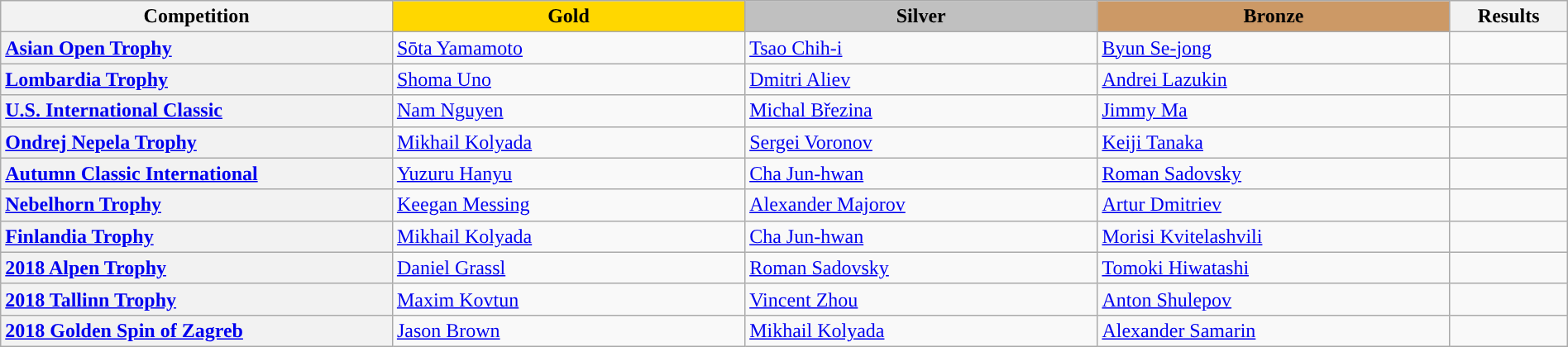<table class="wikitable unsortable" style="text-align:left; width:100%;">
<tr>
<th scope="col" style="text-align:center; width:25%;">Competition</th>
<td scope="col" style="text-align:center; width:22.5%; background:gold"><strong>Gold</strong></td>
<td scope="col" style="text-align:center; width:22.5%; background:silver"><strong>Silver</strong></td>
<td scope="col" style="text-align:center; width:22.5%; background:#c96"><strong>Bronze</strong></td>
<th scope="col" style="text-align:center; width:7.5%;">Results</th>
</tr>
<tr>
<th scope="row" style="text-align:left"> <a href='#'>Asian Open Trophy</a></th>
<td> <a href='#'>Sōta Yamamoto</a></td>
<td> <a href='#'>Tsao Chih-i</a></td>
<td> <a href='#'>Byun Se-jong</a></td>
<td></td>
</tr>
<tr>
<th scope="row" style="text-align:left"> <a href='#'>Lombardia Trophy</a></th>
<td> <a href='#'>Shoma Uno</a></td>
<td> <a href='#'>Dmitri Aliev</a></td>
<td> <a href='#'>Andrei Lazukin</a></td>
<td></td>
</tr>
<tr>
<th scope="row" style="text-align:left"> <a href='#'>U.S. International Classic</a></th>
<td> <a href='#'>Nam Nguyen</a></td>
<td> <a href='#'>Michal Březina</a></td>
<td> <a href='#'>Jimmy Ma</a></td>
<td></td>
</tr>
<tr>
<th scope="row" style="text-align:left"> <a href='#'>Ondrej Nepela Trophy</a></th>
<td> <a href='#'>Mikhail Kolyada</a></td>
<td> <a href='#'>Sergei Voronov</a></td>
<td> <a href='#'>Keiji Tanaka</a></td>
<td></td>
</tr>
<tr>
<th scope="row" style="text-align:left"> <a href='#'>Autumn Classic International</a></th>
<td> <a href='#'>Yuzuru Hanyu</a></td>
<td> <a href='#'>Cha Jun-hwan</a></td>
<td> <a href='#'>Roman Sadovsky</a></td>
<td></td>
</tr>
<tr>
<th scope="row" style="text-align:left"> <a href='#'>Nebelhorn Trophy</a></th>
<td> <a href='#'>Keegan Messing</a></td>
<td> <a href='#'>Alexander Majorov</a></td>
<td> <a href='#'>Artur Dmitriev</a></td>
<td></td>
</tr>
<tr>
<th scope="row" style="text-align:left"> <a href='#'>Finlandia Trophy</a></th>
<td> <a href='#'>Mikhail Kolyada</a></td>
<td> <a href='#'>Cha Jun-hwan</a></td>
<td> <a href='#'>Morisi Kvitelashvili</a></td>
<td></td>
</tr>
<tr>
<th scope="row" style="text-align:left"> <a href='#'>2018 Alpen Trophy</a></th>
<td> <a href='#'>Daniel Grassl</a></td>
<td> <a href='#'>Roman Sadovsky</a></td>
<td> <a href='#'>Tomoki Hiwatashi</a></td>
<td></td>
</tr>
<tr>
<th scope="row" style="text-align:left"> <a href='#'>2018 Tallinn Trophy</a></th>
<td> <a href='#'>Maxim Kovtun</a></td>
<td> <a href='#'>Vincent Zhou</a></td>
<td> <a href='#'>Anton Shulepov</a></td>
<td></td>
</tr>
<tr>
<th scope="row" style="text-align:left"> <a href='#'>2018 Golden Spin of Zagreb</a></th>
<td> <a href='#'>Jason Brown</a></td>
<td> <a href='#'>Mikhail Kolyada</a></td>
<td> <a href='#'>Alexander Samarin</a></td>
<td></td>
</tr>
</table>
